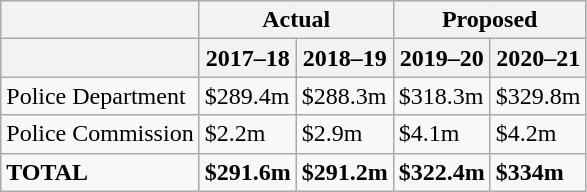<table class="wikitable">
<tr>
<th></th>
<th colspan="2">Actual</th>
<th colspan="2">Proposed</th>
</tr>
<tr>
<th></th>
<th>2017–18</th>
<th>2018–19</th>
<th>2019–20</th>
<th>2020–21</th>
</tr>
<tr>
<td>Police Department</td>
<td>$289.4m</td>
<td>$288.3m</td>
<td>$318.3m</td>
<td>$329.8m</td>
</tr>
<tr>
<td>Police Commission</td>
<td>$2.2m</td>
<td>$2.9m</td>
<td>$4.1m</td>
<td>$4.2m</td>
</tr>
<tr>
<td><strong>TOTAL</strong></td>
<td><strong>$291.6m</strong></td>
<td><strong>$291.2m</strong></td>
<td><strong>$322.4m</strong></td>
<td><strong>$334m</strong></td>
</tr>
</table>
